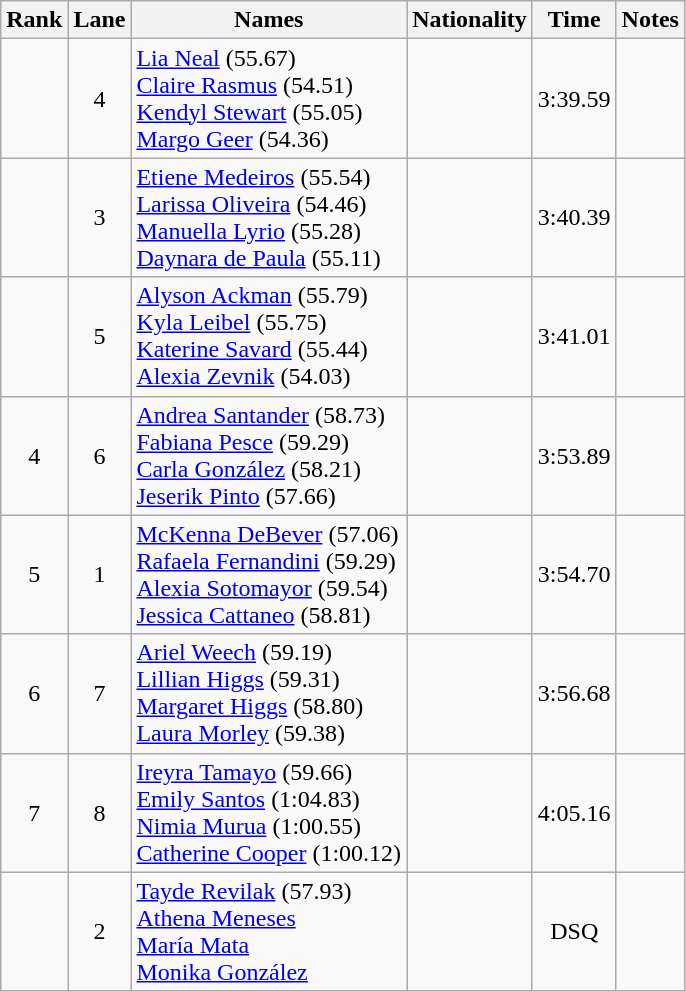<table class="wikitable sortable" style="text-align:center">
<tr>
<th>Rank</th>
<th>Lane</th>
<th>Names</th>
<th>Nationality</th>
<th>Time</th>
<th>Notes</th>
</tr>
<tr>
<td></td>
<td>4</td>
<td align=left><a href='#'>Lia Neal</a> (55.67)<br><a href='#'>Claire Rasmus</a> (54.51)<br><a href='#'>Kendyl Stewart</a> (55.05)<br><a href='#'>Margo Geer</a> (54.36)</td>
<td align=left></td>
<td>3:39.59</td>
<td></td>
</tr>
<tr>
<td></td>
<td>3</td>
<td align=left><a href='#'>Etiene Medeiros</a> (55.54)<br><a href='#'>Larissa Oliveira</a> (54.46)<br><a href='#'>Manuella Lyrio</a> (55.28)<br><a href='#'>Daynara de Paula</a> (55.11)</td>
<td align=left></td>
<td>3:40.39</td>
<td></td>
</tr>
<tr>
<td></td>
<td>5</td>
<td align=left><a href='#'>Alyson Ackman</a> (55.79)<br><a href='#'>Kyla Leibel</a> (55.75)<br><a href='#'>Katerine Savard</a> (55.44)<br><a href='#'>Alexia Zevnik</a> (54.03)</td>
<td align=left></td>
<td>3:41.01</td>
<td></td>
</tr>
<tr>
<td>4</td>
<td>6</td>
<td align=left><a href='#'>Andrea Santander</a> (58.73)<br><a href='#'>Fabiana Pesce</a> (59.29)<br><a href='#'>Carla González</a> (58.21)<br><a href='#'>Jeserik Pinto</a> (57.66)</td>
<td align=left></td>
<td>3:53.89</td>
<td></td>
</tr>
<tr>
<td>5</td>
<td>1</td>
<td align=left><a href='#'>McKenna DeBever</a> (57.06)<br><a href='#'>Rafaela Fernandini</a> (59.29)<br><a href='#'>Alexia Sotomayor</a> (59.54)<br><a href='#'>Jessica Cattaneo</a> (58.81)</td>
<td align=left></td>
<td>3:54.70</td>
<td></td>
</tr>
<tr>
<td>6</td>
<td>7</td>
<td align=left><a href='#'>Ariel Weech</a> (59.19)<br><a href='#'>Lillian Higgs</a> (59.31)<br><a href='#'>Margaret Higgs</a> (58.80)<br><a href='#'>Laura Morley</a> (59.38)</td>
<td align=left></td>
<td>3:56.68</td>
<td></td>
</tr>
<tr>
<td>7</td>
<td>8</td>
<td align=left><a href='#'>Ireyra Tamayo</a> (59.66)<br><a href='#'>Emily Santos</a> (1:04.83)<br><a href='#'>Nimia Murua</a> (1:00.55)<br><a href='#'>Catherine Cooper</a> (1:00.12)</td>
<td align=left></td>
<td>4:05.16</td>
<td></td>
</tr>
<tr>
<td></td>
<td>2</td>
<td align=left><a href='#'>Tayde Revilak</a> (57.93)<br><a href='#'>Athena Meneses</a> <br><a href='#'>María Mata</a> <br><a href='#'>Monika González</a></td>
<td align=left></td>
<td>DSQ</td>
<td></td>
</tr>
</table>
